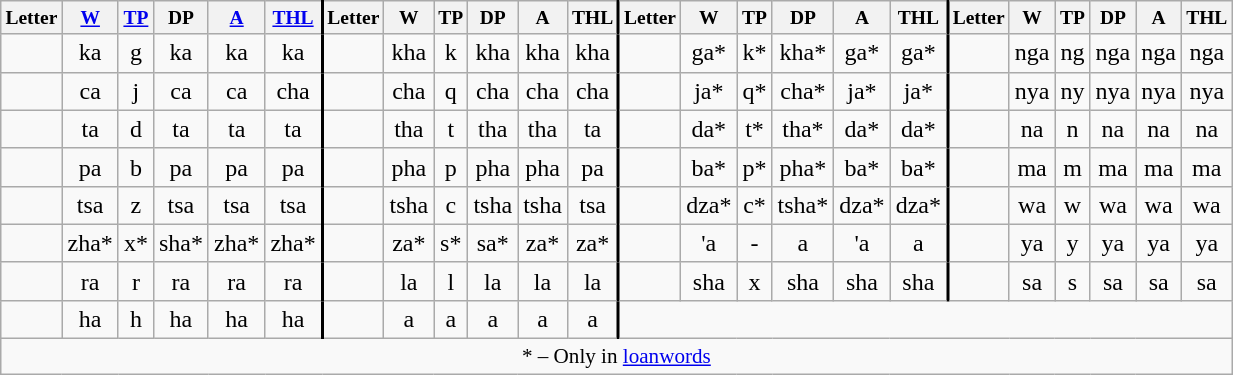<table class="wikitable">
<tr a lign=center style="font-size:small;">
<th>Letter</th>
<th><a href='#'>W</a></th>
<th><a href='#'>TP</a></th>
<th>DP</th>
<th><a href='#'>A</a></th>
<th><a href='#'>THL</a></th>
<th style="border-left:2px solid black;">Letter</th>
<th>W</th>
<th>TP</th>
<th>DP</th>
<th>A</th>
<th>THL</th>
<th style="border-left:2px solid black;">Letter</th>
<th>W</th>
<th>TP</th>
<th>DP</th>
<th>A</th>
<th>THL</th>
<th style="border-left:2px solid black;">Letter</th>
<th>W</th>
<th>TP</th>
<th>DP</th>
<th>A</th>
<th>THL</th>
</tr>
<tr align=center>
<td></td>
<td>ka</td>
<td>g</td>
<td>ka</td>
<td>ka</td>
<td>ka</td>
<td style="border-left:2px solid black;"></td>
<td>kha</td>
<td>k</td>
<td>kha</td>
<td>kha</td>
<td>kha</td>
<td style="border-left:2px solid black;"></td>
<td>ga*</td>
<td>k*</td>
<td>kha*</td>
<td>ga*</td>
<td>ga*</td>
<td style="border-left:2px solid black;"></td>
<td>nga</td>
<td>ng</td>
<td>nga</td>
<td>nga</td>
<td>nga</td>
</tr>
<tr align=center>
<td></td>
<td>ca</td>
<td>j</td>
<td>ca</td>
<td>ca</td>
<td>cha</td>
<td style="border-left:2px solid black;"></td>
<td>cha</td>
<td>q</td>
<td>cha</td>
<td>cha</td>
<td>cha</td>
<td style="border-left:2px solid black;"></td>
<td>ja*</td>
<td>q*</td>
<td>cha*</td>
<td>ja*</td>
<td>ja*</td>
<td style="border-left:2px solid black;"></td>
<td>nya</td>
<td>ny</td>
<td>nya</td>
<td>nya</td>
<td>nya</td>
</tr>
<tr align=center>
<td></td>
<td>ta</td>
<td>d</td>
<td>ta</td>
<td>ta</td>
<td>ta</td>
<td style="border-left:2px solid black;"></td>
<td>tha</td>
<td>t</td>
<td>tha</td>
<td>tha</td>
<td>ta</td>
<td style="border-left:2px solid black;"></td>
<td>da*</td>
<td>t*</td>
<td>tha*</td>
<td>da*</td>
<td>da*</td>
<td style="border-left:2px solid black;"></td>
<td>na</td>
<td>n</td>
<td>na</td>
<td>na</td>
<td>na</td>
</tr>
<tr align=center>
<td></td>
<td>pa</td>
<td>b</td>
<td>pa</td>
<td>pa</td>
<td>pa</td>
<td style="border-left:2px solid black;"></td>
<td>pha</td>
<td>p</td>
<td>pha</td>
<td>pha</td>
<td>pa</td>
<td style="border-left:2px solid black;"></td>
<td>ba*</td>
<td>p*</td>
<td>pha*</td>
<td>ba*</td>
<td>ba*</td>
<td style="border-left:2px solid black;"></td>
<td>ma</td>
<td>m</td>
<td>ma</td>
<td>ma</td>
<td>ma</td>
</tr>
<tr align=center>
<td></td>
<td>tsa</td>
<td>z</td>
<td>tsa</td>
<td>tsa</td>
<td>tsa</td>
<td style="border-left:2px solid black;"></td>
<td>tsha</td>
<td>c</td>
<td>tsha</td>
<td>tsha</td>
<td>tsa</td>
<td style="border-left:2px solid black;"></td>
<td>dza*</td>
<td>c*</td>
<td>tsha*</td>
<td>dza*</td>
<td>dza*</td>
<td style="border-left:2px solid black;"></td>
<td>wa</td>
<td>w</td>
<td>wa</td>
<td>wa</td>
<td>wa</td>
</tr>
<tr align=center>
<td></td>
<td>zha*</td>
<td>x*</td>
<td>sha*</td>
<td>zha*</td>
<td>zha*</td>
<td style="border-left:2px solid black;"></td>
<td>za*</td>
<td>s*</td>
<td>sa*</td>
<td>za*</td>
<td>za*</td>
<td style="border-left:2px solid black;"></td>
<td>'a</td>
<td>-</td>
<td>a</td>
<td>'a</td>
<td>a</td>
<td style="border-left:2px solid black;"></td>
<td>ya</td>
<td>y</td>
<td>ya</td>
<td>ya</td>
<td>ya</td>
</tr>
<tr align=center>
<td></td>
<td>ra</td>
<td>r</td>
<td>ra</td>
<td>ra</td>
<td>ra</td>
<td style="border-left:2px solid black;"></td>
<td>la</td>
<td>l</td>
<td>la</td>
<td>la</td>
<td>la</td>
<td style="border-left:2px solid black;"></td>
<td>sha</td>
<td>x</td>
<td>sha</td>
<td>sha</td>
<td>sha</td>
<td style="border-left:2px solid black;"></td>
<td>sa</td>
<td>s</td>
<td>sa</td>
<td>sa</td>
<td>sa</td>
</tr>
<tr align=center>
<td></td>
<td>ha</td>
<td>h</td>
<td>ha</td>
<td>ha</td>
<td>ha</td>
<td style="border-left:2px solid black;"></td>
<td>a</td>
<td>a</td>
<td>a</td>
<td>a</td>
<td>a</td>
<td style="border-left:2px solid black;" colspan="12"> </td>
</tr>
<tr>
<td align="center" colspan=24 style="font-size:88%;">* – Only in <a href='#'>loanwords</a></td>
</tr>
</table>
